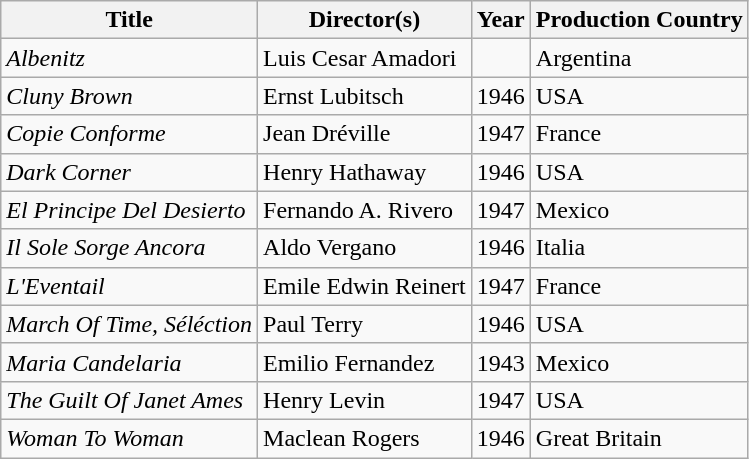<table class="wikitable sortable">
<tr>
<th>Title</th>
<th>Director(s)</th>
<th>Year</th>
<th>Production Country</th>
</tr>
<tr>
<td><em>Albenitz</em></td>
<td>Luis Cesar Amadori</td>
<td></td>
<td>Argentina</td>
</tr>
<tr>
<td><em>Cluny Brown</em></td>
<td>Ernst Lubitsch</td>
<td>1946</td>
<td>USA</td>
</tr>
<tr>
<td><em>Copie Conforme</em></td>
<td>Jean Dréville</td>
<td>1947</td>
<td>France</td>
</tr>
<tr>
<td><em>Dark Corner</em></td>
<td>Henry Hathaway</td>
<td>1946</td>
<td>USA</td>
</tr>
<tr>
<td><em>El Principe Del Desierto</em></td>
<td>Fernando A. Rivero</td>
<td>1947</td>
<td>Mexico</td>
</tr>
<tr>
<td><em>Il Sole Sorge Ancora</em></td>
<td>Aldo Vergano</td>
<td>1946</td>
<td>Italia</td>
</tr>
<tr>
<td><em>L'Eventail</em></td>
<td>Emile Edwin Reinert</td>
<td>1947</td>
<td>France</td>
</tr>
<tr>
<td><em>March Of Time, Séléction</em></td>
<td>Paul Terry</td>
<td>1946</td>
<td>USA</td>
</tr>
<tr>
<td><em>Maria Candelaria</em></td>
<td>Emilio Fernandez</td>
<td>1943</td>
<td>Mexico</td>
</tr>
<tr>
<td><em>The Guilt Of Janet Ames</em></td>
<td>Henry Levin</td>
<td>1947</td>
<td>USA</td>
</tr>
<tr>
<td><em>Woman To Woman</em></td>
<td>Maclean Rogers</td>
<td>1946</td>
<td>Great Britain</td>
</tr>
</table>
